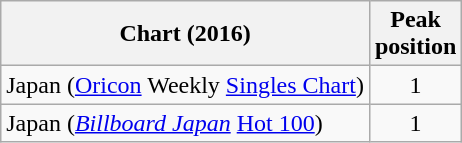<table class="wikitable sortable" border="1">
<tr>
<th>Chart (2016)</th>
<th>Peak<br>position</th>
</tr>
<tr>
<td>Japan (<a href='#'>Oricon</a> Weekly <a href='#'>Singles Chart</a>)</td>
<td style="text-align:center;">1</td>
</tr>
<tr>
<td>Japan (<em><a href='#'>Billboard Japan</a></em> <a href='#'>Hot 100</a>)</td>
<td style="text-align:center;">1</td>
</tr>
</table>
